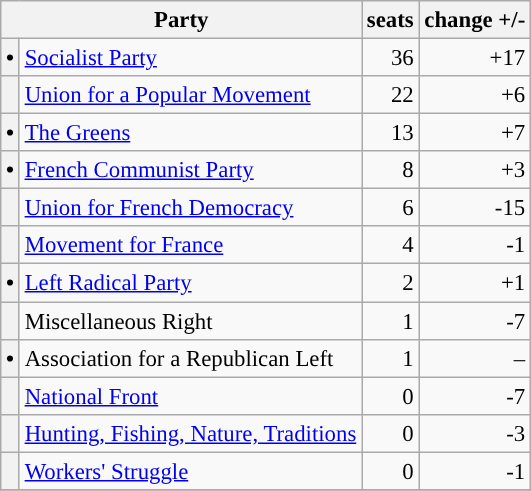<table class="wikitable" style="font-size: 95%;">
<tr>
<th colspan=2>Party</th>
<th>seats</th>
<th>change +/-</th>
</tr>
<tr>
<th style="background-color: "><span>•</span></th>
<td><a href='#'>Socialist Party</a></td>
<td align="right">36</td>
<td align="right">+17</td>
</tr>
<tr>
<th style="background-color: "></th>
<td><a href='#'>Union for a Popular Movement</a></td>
<td align="right">22</td>
<td align="right">+6</td>
</tr>
<tr>
<th style="background-color: "><span>•</span></th>
<td><a href='#'>The Greens</a></td>
<td align="right">13</td>
<td align="right">+7</td>
</tr>
<tr>
<th style="background-color: "><span>•</span></th>
<td><a href='#'>French Communist Party</a></td>
<td align="right">8</td>
<td align="right">+3</td>
</tr>
<tr>
<th style="background-color: "></th>
<td><a href='#'>Union for French Democracy</a></td>
<td align="right">6</td>
<td align="right">-15</td>
</tr>
<tr>
<th style="background-color: "></th>
<td><a href='#'>Movement for France</a></td>
<td align="right">4</td>
<td align="right">-1</td>
</tr>
<tr>
<th style="background-color: "><span>•</span></th>
<td><a href='#'>Left Radical Party</a></td>
<td align="right">2</td>
<td align="right">+1</td>
</tr>
<tr>
<th style="background-color: "></th>
<td>Miscellaneous Right</td>
<td align="right">1</td>
<td align="right">-7</td>
</tr>
<tr>
<th style="background-color: "><span>•</span></th>
<td>Association for a Republican Left</td>
<td align="right">1</td>
<td align="right">–</td>
</tr>
<tr>
<th style="background-color: "></th>
<td><a href='#'>National Front</a></td>
<td align="right">0</td>
<td align="right">-7</td>
</tr>
<tr>
<th style="background-color: "></th>
<td><a href='#'>Hunting, Fishing, Nature, Traditions</a></td>
<td align="right">0</td>
<td align="right">-3</td>
</tr>
<tr>
<th style="background-color: "></th>
<td><a href='#'>Workers' Struggle</a></td>
<td align="right">0</td>
<td align="right">-1</td>
</tr>
<tr>
</tr>
</table>
